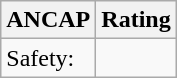<table class="wikitable sortable">
<tr>
<th>ANCAP</th>
<th>Rating</th>
</tr>
<tr>
<td>Safety:</td>
<td></td>
</tr>
</table>
